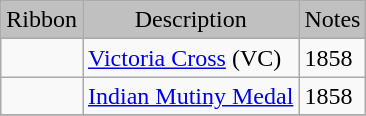<table class="wikitable">
<tr bgcolor="silver" align="center">
<td>Ribbon</td>
<td>Description</td>
<td>Notes</td>
</tr>
<tr>
<td></td>
<td><a href='#'>Victoria Cross</a> (VC)</td>
<td>1858</td>
</tr>
<tr>
<td></td>
<td><a href='#'>Indian Mutiny Medal</a></td>
<td>1858</td>
</tr>
<tr>
</tr>
</table>
